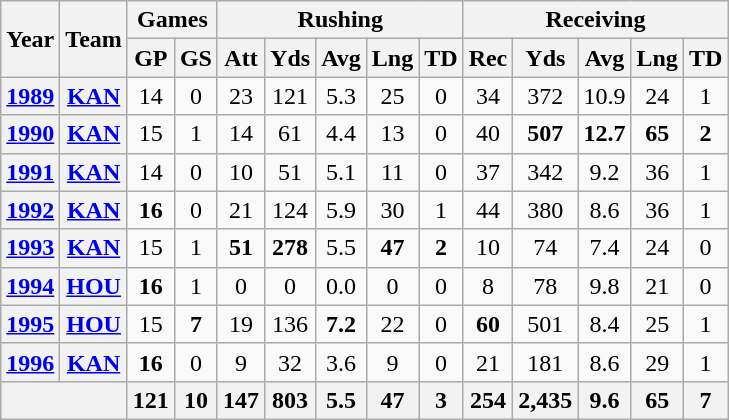<table class="wikitable" style="text-align:center;">
<tr>
<th rowspan="2">Year</th>
<th rowspan="2">Team</th>
<th colspan="2">Games</th>
<th colspan="5">Rushing</th>
<th colspan="5">Receiving</th>
</tr>
<tr>
<th>GP</th>
<th>GS</th>
<th>Att</th>
<th>Yds</th>
<th>Avg</th>
<th>Lng</th>
<th>TD</th>
<th>Rec</th>
<th>Yds</th>
<th>Avg</th>
<th>Lng</th>
<th>TD</th>
</tr>
<tr>
<th><a href='#'>1989</a></th>
<th><a href='#'>KAN</a></th>
<td>14</td>
<td>0</td>
<td>23</td>
<td>121</td>
<td>5.3</td>
<td>25</td>
<td>0</td>
<td>34</td>
<td>372</td>
<td>10.9</td>
<td>24</td>
<td>1</td>
</tr>
<tr>
<th><a href='#'>1990</a></th>
<th><a href='#'>KAN</a></th>
<td>15</td>
<td>1</td>
<td>14</td>
<td>61</td>
<td>4.4</td>
<td>13</td>
<td>0</td>
<td>40</td>
<td><strong>507</strong></td>
<td><strong>12.7</strong></td>
<td><strong>65</strong></td>
<td><strong>2</strong></td>
</tr>
<tr>
<th><a href='#'>1991</a></th>
<th><a href='#'>KAN</a></th>
<td>14</td>
<td>0</td>
<td>10</td>
<td>51</td>
<td>5.1</td>
<td>11</td>
<td>0</td>
<td>37</td>
<td>342</td>
<td>9.2</td>
<td>36</td>
<td>1</td>
</tr>
<tr>
<th><a href='#'>1992</a></th>
<th><a href='#'>KAN</a></th>
<td><strong>16</strong></td>
<td>0</td>
<td>21</td>
<td>124</td>
<td>5.9</td>
<td>30</td>
<td>1</td>
<td>44</td>
<td>380</td>
<td>8.6</td>
<td>36</td>
<td>1</td>
</tr>
<tr>
<th><a href='#'>1993</a></th>
<th><a href='#'>KAN</a></th>
<td>15</td>
<td>1</td>
<td><strong>51</strong></td>
<td><strong>278</strong></td>
<td>5.5</td>
<td><strong>47</strong></td>
<td><strong>2</strong></td>
<td>10</td>
<td>74</td>
<td>7.4</td>
<td>24</td>
<td>0</td>
</tr>
<tr>
<th><a href='#'>1994</a></th>
<th><a href='#'>HOU</a></th>
<td><strong>16</strong></td>
<td>1</td>
<td>0</td>
<td>0</td>
<td>0.0</td>
<td>0</td>
<td>0</td>
<td>8</td>
<td>78</td>
<td>9.8</td>
<td>21</td>
<td>0</td>
</tr>
<tr>
<th><a href='#'>1995</a></th>
<th><a href='#'>HOU</a></th>
<td>15</td>
<td><strong>7</strong></td>
<td>19</td>
<td>136</td>
<td><strong>7.2</strong></td>
<td>22</td>
<td>0</td>
<td><strong>60</strong></td>
<td>501</td>
<td>8.4</td>
<td>25</td>
<td>1</td>
</tr>
<tr>
<th><a href='#'>1996</a></th>
<th><a href='#'>KAN</a></th>
<td><strong>16</strong></td>
<td>0</td>
<td>9</td>
<td>32</td>
<td>3.6</td>
<td>9</td>
<td>0</td>
<td>21</td>
<td>181</td>
<td>8.6</td>
<td>29</td>
<td>1</td>
</tr>
<tr>
<th colspan="2"></th>
<th>121</th>
<th>10</th>
<th>147</th>
<th>803</th>
<th>5.5</th>
<th>47</th>
<th>3</th>
<th>254</th>
<th>2,435</th>
<th>9.6</th>
<th>65</th>
<th>7</th>
</tr>
</table>
